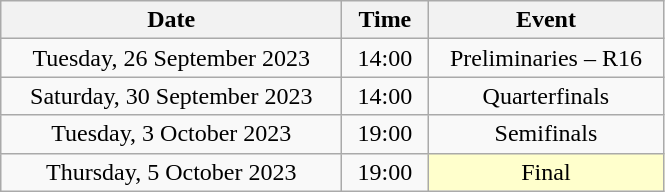<table class="wikitable" style="text-align:center;">
<tr>
<th width=220>Date</th>
<th width=50>Time</th>
<th width=150>Event</th>
</tr>
<tr>
<td>Tuesday, 26 September 2023</td>
<td>14:00</td>
<td>Preliminaries – R16</td>
</tr>
<tr>
<td>Saturday, 30 September 2023</td>
<td>14:00</td>
<td>Quarterfinals</td>
</tr>
<tr>
<td>Tuesday, 3 October 2023</td>
<td>19:00</td>
<td>Semifinals</td>
</tr>
<tr>
<td>Thursday, 5 October 2023</td>
<td>19:00</td>
<td bgcolor=ffffcc>Final</td>
</tr>
</table>
